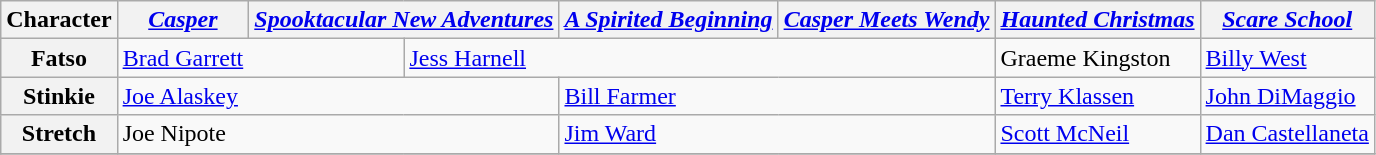<table class="wikitable">
<tr>
<th>Character</th>
<th><em><a href='#'>Casper</a></em><br></th>
<th colspan="2"><em><a href='#'>Spooktacular New Adventures</a></em><br></th>
<th><em><a href='#'>A Spirited Beginning</a></em><br></th>
<th><em><a href='#'>Casper Meets Wendy</a></em><br></th>
<th><em><a href='#'>Haunted Christmas</a></em><br></th>
<th><em><a href='#'>Scare School</a></em><br></th>
</tr>
<tr death-stretched too much>
<th>Fatso</th>
<td colspan="2"><a href='#'>Brad Garrett</a></td>
<td colspan="3"><a href='#'>Jess Harnell</a></td>
<td>Graeme Kingston</td>
<td><a href='#'>Billy West</a></td>
</tr>
<tr>
<th>Stinkie</th>
<td colspan="3"><a href='#'>Joe Alaskey</a></td>
<td colspan="2"><a href='#'>Bill Farmer</a></td>
<td><a href='#'>Terry Klassen</a></td>
<td><a href='#'>John DiMaggio</a></td>
</tr>
<tr>
<th>Stretch</th>
<td colspan="3">Joe Nipote</td>
<td colspan="2"><a href='#'>Jim Ward</a></td>
<td><a href='#'>Scott McNeil</a></td>
<td><a href='#'>Dan Castellaneta</a></td>
</tr>
<tr>
</tr>
</table>
